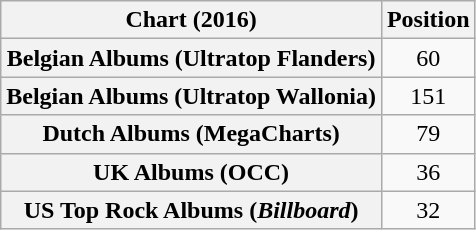<table class="wikitable sortable plainrowheaders" style="text-align:center">
<tr>
<th scope="col">Chart (2016)</th>
<th scope="col">Position</th>
</tr>
<tr>
<th scope="row">Belgian Albums (Ultratop Flanders)</th>
<td>60</td>
</tr>
<tr>
<th scope="row">Belgian Albums (Ultratop Wallonia)</th>
<td>151</td>
</tr>
<tr>
<th scope="row">Dutch Albums (MegaCharts)</th>
<td>79</td>
</tr>
<tr>
<th scope="row">UK Albums (OCC)</th>
<td>36</td>
</tr>
<tr>
<th scope="row">US Top Rock Albums (<em>Billboard</em>)</th>
<td>32</td>
</tr>
</table>
